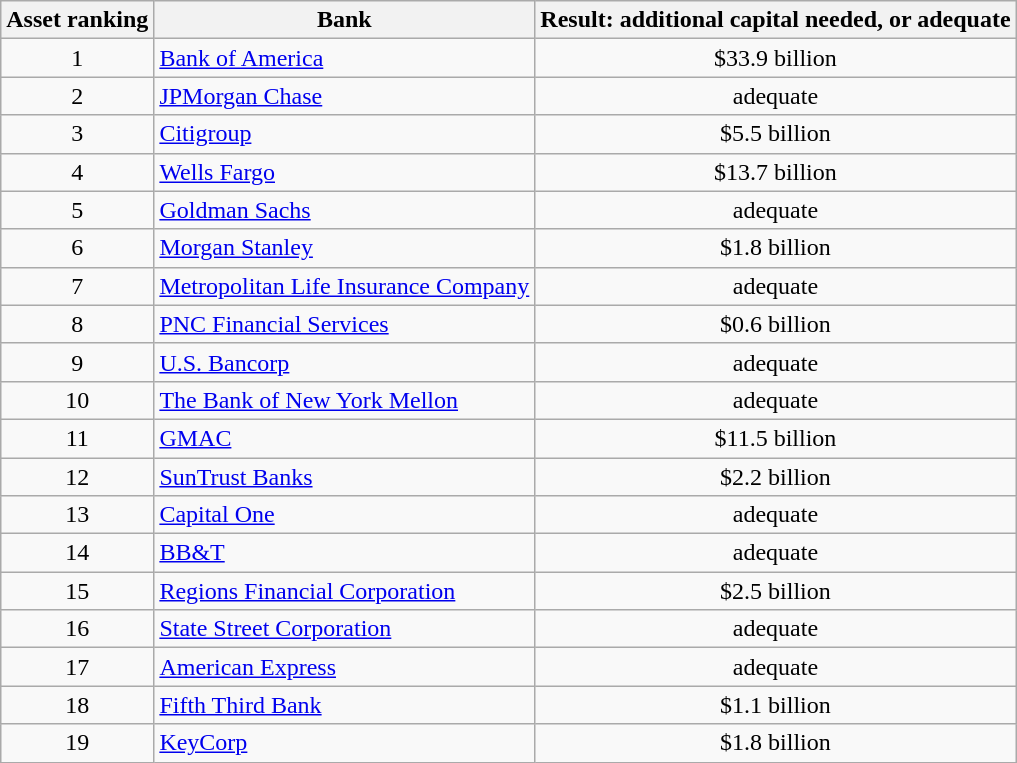<table class="wikitable sortable" style="text-align:center">
<tr>
<th>Asset ranking</th>
<th>Bank</th>
<th>Result: additional capital needed, or adequate</th>
</tr>
<tr>
<td>1</td>
<td align="left"><a href='#'>Bank of America</a></td>
<td>$33.9 billion</td>
</tr>
<tr>
<td>2</td>
<td align="left"><a href='#'>JPMorgan Chase</a></td>
<td>adequate</td>
</tr>
<tr>
<td>3</td>
<td align="left"><a href='#'>Citigroup</a></td>
<td>$5.5 billion</td>
</tr>
<tr>
<td>4</td>
<td align="left"><a href='#'>Wells Fargo</a></td>
<td>$13.7 billion</td>
</tr>
<tr>
<td>5</td>
<td align="left"><a href='#'>Goldman Sachs</a></td>
<td>adequate</td>
</tr>
<tr>
<td>6</td>
<td align="left"><a href='#'>Morgan Stanley</a></td>
<td>$1.8 billion</td>
</tr>
<tr>
<td>7</td>
<td align="left"><a href='#'>Metropolitan Life Insurance Company</a></td>
<td>adequate</td>
</tr>
<tr>
<td>8</td>
<td align="left"><a href='#'>PNC Financial Services</a></td>
<td>$0.6 billion</td>
</tr>
<tr>
<td>9</td>
<td align="left"><a href='#'>U.S. Bancorp</a></td>
<td>adequate</td>
</tr>
<tr>
<td>10</td>
<td align="left"><a href='#'>The Bank of New York Mellon</a></td>
<td>adequate</td>
</tr>
<tr>
<td>11</td>
<td align="left"><a href='#'>GMAC</a></td>
<td>$11.5 billion</td>
</tr>
<tr>
<td>12</td>
<td align="left"><a href='#'>SunTrust Banks</a></td>
<td>$2.2 billion</td>
</tr>
<tr>
<td>13</td>
<td align="left"><a href='#'>Capital One</a></td>
<td>adequate</td>
</tr>
<tr>
<td>14</td>
<td align="left"><a href='#'>BB&T</a></td>
<td>adequate</td>
</tr>
<tr>
<td>15</td>
<td align="left"><a href='#'>Regions Financial Corporation</a></td>
<td>$2.5 billion</td>
</tr>
<tr>
<td>16</td>
<td align="left"><a href='#'>State Street Corporation</a></td>
<td>adequate</td>
</tr>
<tr>
<td>17</td>
<td align="left"><a href='#'>American Express</a></td>
<td>adequate</td>
</tr>
<tr>
<td>18</td>
<td align="left"><a href='#'>Fifth Third Bank</a></td>
<td>$1.1 billion</td>
</tr>
<tr>
<td>19</td>
<td align="left"><a href='#'>KeyCorp</a></td>
<td>$1.8 billion</td>
</tr>
</table>
